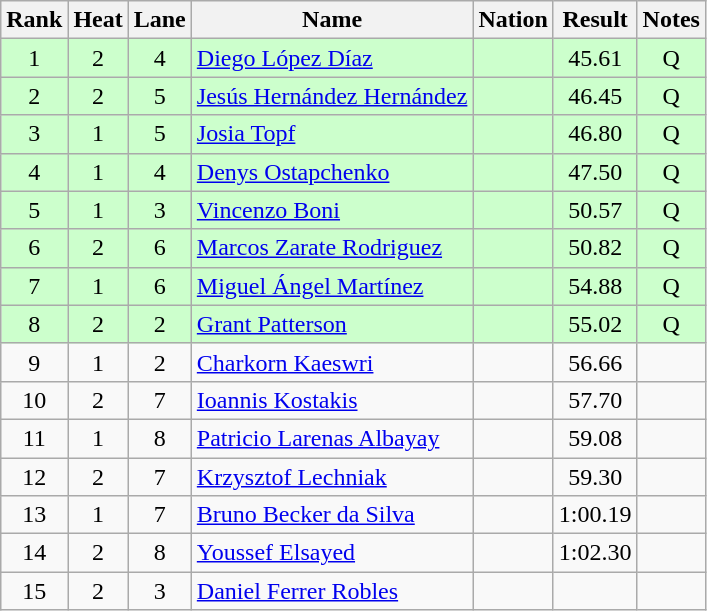<table class="wikitable sortable" style="text-align:center">
<tr>
<th>Rank</th>
<th>Heat</th>
<th>Lane</th>
<th>Name</th>
<th>Nation</th>
<th>Result</th>
<th>Notes</th>
</tr>
<tr bgcolor=ccffcc>
<td>1</td>
<td>2</td>
<td>4</td>
<td align=left><a href='#'>Diego López Díaz</a></td>
<td align=left></td>
<td>45.61</td>
<td>Q</td>
</tr>
<tr bgcolor=ccffcc>
<td>2</td>
<td>2</td>
<td>5</td>
<td align=left><a href='#'>Jesús Hernández Hernández</a></td>
<td align=left></td>
<td>46.45</td>
<td>Q</td>
</tr>
<tr bgcolor=ccffcc>
<td>3</td>
<td>1</td>
<td>5</td>
<td align=left><a href='#'>Josia Topf</a></td>
<td align=left></td>
<td>46.80</td>
<td>Q</td>
</tr>
<tr bgcolor=ccffcc>
<td>4</td>
<td>1</td>
<td>4</td>
<td align=left><a href='#'>Denys Ostapchenko</a></td>
<td align=left></td>
<td>47.50</td>
<td>Q</td>
</tr>
<tr bgcolor=ccffcc>
<td>5</td>
<td>1</td>
<td>3</td>
<td align=left><a href='#'>Vincenzo Boni</a></td>
<td align=left></td>
<td>50.57</td>
<td>Q</td>
</tr>
<tr bgcolor=ccffcc>
<td>6</td>
<td>2</td>
<td>6</td>
<td align=left><a href='#'>Marcos Zarate Rodriguez</a></td>
<td align=left></td>
<td>50.82</td>
<td>Q</td>
</tr>
<tr bgcolor=ccffcc>
<td>7</td>
<td>1</td>
<td>6</td>
<td align=left><a href='#'>Miguel Ángel Martínez</a></td>
<td align=left></td>
<td>54.88</td>
<td>Q</td>
</tr>
<tr bgcolor=ccffcc>
<td>8</td>
<td>2</td>
<td>2</td>
<td align=left><a href='#'>Grant Patterson</a></td>
<td align=left></td>
<td>55.02</td>
<td>Q</td>
</tr>
<tr>
<td>9</td>
<td>1</td>
<td>2</td>
<td align=left><a href='#'>Charkorn Kaeswri</a></td>
<td align=left></td>
<td>56.66</td>
<td></td>
</tr>
<tr>
<td>10</td>
<td>2</td>
<td>7</td>
<td align=left><a href='#'>Ioannis Kostakis</a></td>
<td align=left></td>
<td>57.70</td>
<td></td>
</tr>
<tr>
<td>11</td>
<td>1</td>
<td>8</td>
<td align=left><a href='#'>Patricio Larenas Albayay</a></td>
<td align=left></td>
<td>59.08</td>
<td></td>
</tr>
<tr>
<td>12</td>
<td>2</td>
<td>7</td>
<td align=left><a href='#'>Krzysztof Lechniak</a></td>
<td align=left></td>
<td>59.30</td>
<td></td>
</tr>
<tr>
<td>13</td>
<td>1</td>
<td>7</td>
<td align=left><a href='#'>Bruno Becker da Silva</a></td>
<td align=left></td>
<td>1:00.19</td>
<td></td>
</tr>
<tr>
<td>14</td>
<td>2</td>
<td>8</td>
<td align=left><a href='#'>Youssef Elsayed</a></td>
<td align=left></td>
<td>1:02.30</td>
<td></td>
</tr>
<tr>
<td>15</td>
<td>2</td>
<td>3</td>
<td align=left><a href='#'>Daniel Ferrer Robles</a></td>
<td align=left></td>
<td data-sort-value=9:99.99></td>
<td></td>
</tr>
</table>
